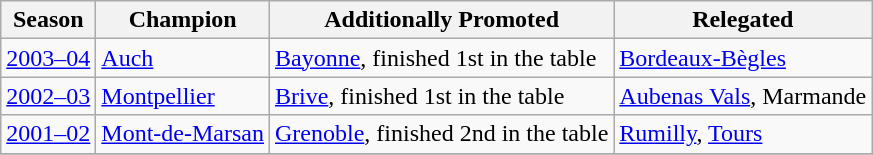<table class=wikitable>
<tr>
<th>Season</th>
<th>Champion</th>
<th>Additionally Promoted</th>
<th>Relegated</th>
</tr>
<tr>
<td><a href='#'>2003–04</a></td>
<td><a href='#'>Auch</a></td>
<td><a href='#'>Bayonne</a>, finished 1st in the table</td>
<td><a href='#'>Bordeaux-Bègles</a></td>
</tr>
<tr>
<td><a href='#'>2002–03</a></td>
<td><a href='#'>Montpellier</a></td>
<td><a href='#'>Brive</a>, finished 1st in the table</td>
<td><a href='#'>Aubenas Vals</a>, Marmande</td>
</tr>
<tr>
<td><a href='#'>2001–02</a></td>
<td><a href='#'>Mont-de-Marsan</a></td>
<td><a href='#'>Grenoble</a>, finished 2nd in the table</td>
<td><a href='#'>Rumilly</a>, <a href='#'>Tours</a></td>
</tr>
<tr>
</tr>
</table>
